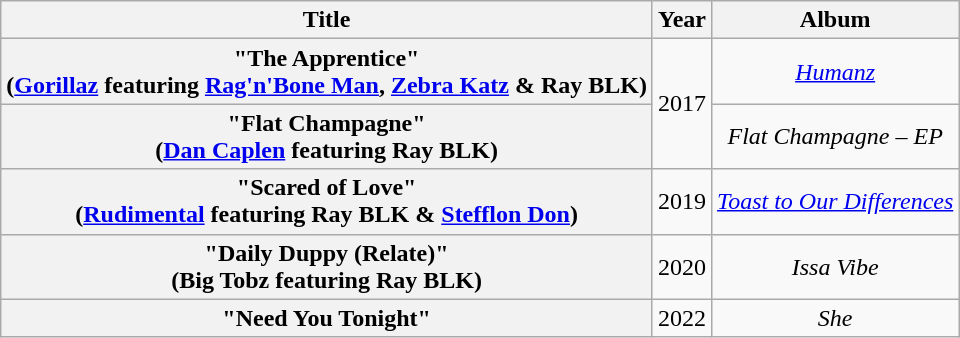<table class="wikitable plainrowheaders" style="text-align:center;">
<tr>
<th scope="col">Title</th>
<th scope="col" style="width:1em;">Year</th>
<th scope="col">Album</th>
</tr>
<tr>
<th scope="row">"The Apprentice"<br><span>(<a href='#'>Gorillaz</a> featuring <a href='#'>Rag'n'Bone Man</a>, <a href='#'>Zebra Katz</a> & Ray BLK)</span></th>
<td rowspan="2">2017</td>
<td><em><a href='#'>Humanz</a></em></td>
</tr>
<tr>
<th scope="row">"Flat Champagne"<br><span>(<a href='#'>Dan Caplen</a> featuring Ray BLK)</span></th>
<td><em>Flat Champagne – EP</em></td>
</tr>
<tr>
<th scope="row">"Scared of Love"<br><span>(<a href='#'>Rudimental</a> featuring Ray BLK & <a href='#'>Stefflon Don</a>)</span></th>
<td>2019</td>
<td><em><a href='#'>Toast to Our Differences</a></em></td>
</tr>
<tr>
<th scope="row">"Daily Duppy (Relate)"<br><span>(Big Tobz featuring Ray BLK)</span></th>
<td>2020</td>
<td><em>Issa Vibe</em></td>
</tr>
<tr>
<th scope="row">"Need You Tonight"<br></th>
<td>2022</td>
<td><em>She</em></td>
</tr>
</table>
